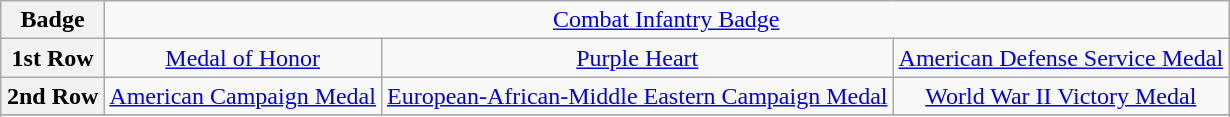<table class="wikitable" style="margin:1em auto; text-align:center;">
<tr>
<th>Badge</th>
<td colspan="9"><a href='#'>Combat Infantry Badge</a></td>
</tr>
<tr>
<th>1st Row</th>
<td colspan="3"><a href='#'>Medal of Honor</a></td>
<td colspan="3"><a href='#'>Purple Heart</a></td>
<td colspan="3"><a href='#'>American Defense Service Medal</a></td>
</tr>
<tr>
<th>2nd Row</th>
<td colspan="3"><a href='#'>American Campaign Medal</a></td>
<td colspan="3"><a href='#'>European-African-Middle Eastern Campaign Medal</a></td>
<td colspan="3"><a href='#'>World War II Victory Medal</a></td>
</tr>
<tr>
</tr>
<tr>
</tr>
</table>
